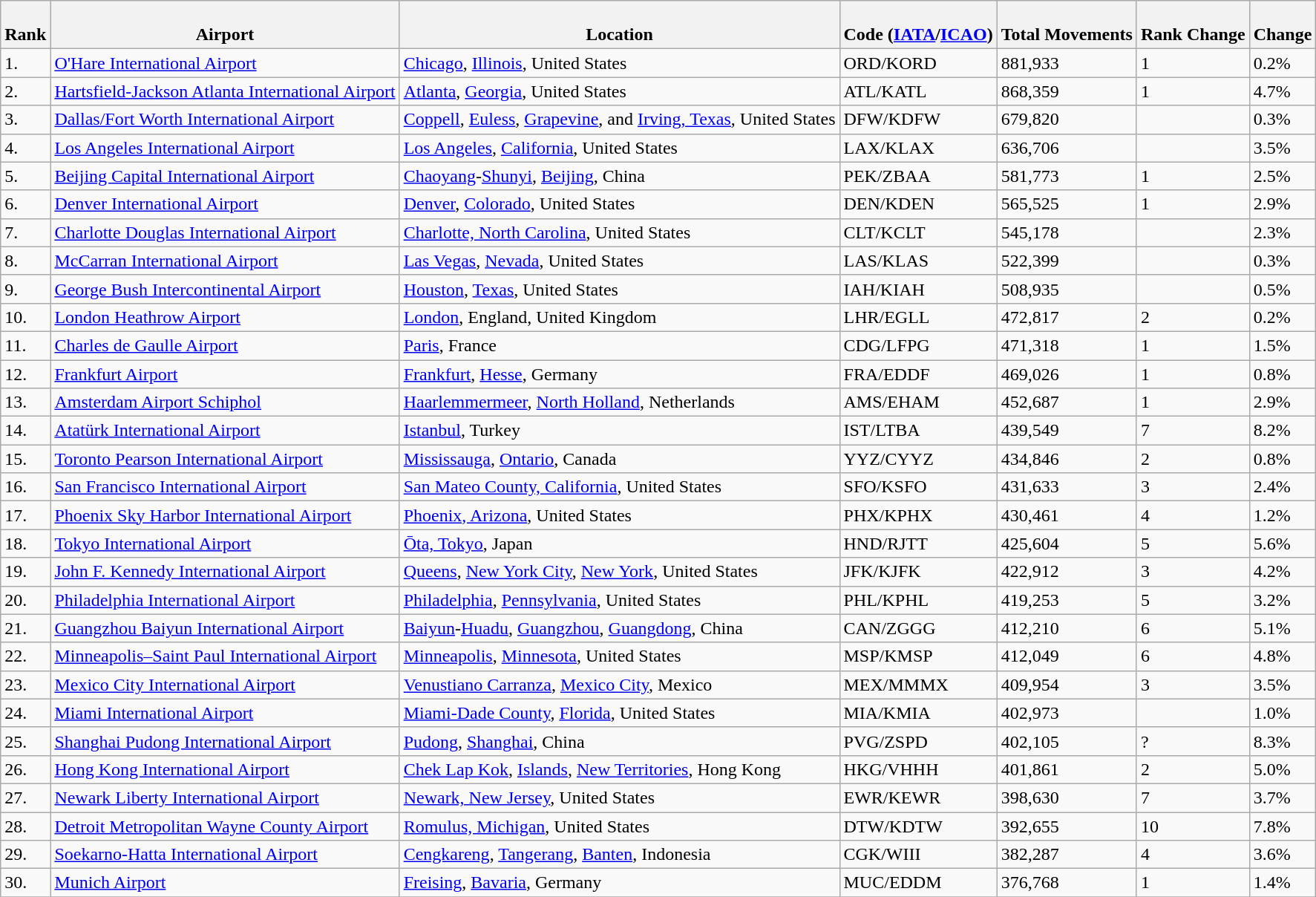<table class="wikitable sortable" width="align=">
<tr>
<th><br>Rank</th>
<th><br>Airport</th>
<th><br>Location</th>
<th><br>Code
(<a href='#'>IATA</a>/<a href='#'>ICAO</a>)</th>
<th><br>Total
Movements</th>
<th><br>Rank
Change</th>
<th><br>Change</th>
</tr>
<tr>
<td>1.</td>
<td> <a href='#'>O'Hare International Airport</a></td>
<td><a href='#'>Chicago</a>, <a href='#'>Illinois</a>, United States</td>
<td>ORD/KORD</td>
<td>881,933</td>
<td> 1</td>
<td> 0.2%</td>
</tr>
<tr>
<td>2.</td>
<td> <a href='#'>Hartsfield-Jackson Atlanta International Airport</a></td>
<td><a href='#'>Atlanta</a>, <a href='#'>Georgia</a>, United States</td>
<td>ATL/KATL</td>
<td>868,359</td>
<td> 1</td>
<td> 4.7%</td>
</tr>
<tr>
<td>3.</td>
<td> <a href='#'>Dallas/Fort Worth International Airport</a></td>
<td><a href='#'>Coppell</a>, <a href='#'>Euless</a>, <a href='#'>Grapevine</a>, and <a href='#'>Irving, Texas</a>, United States</td>
<td>DFW/KDFW</td>
<td>679,820</td>
<td></td>
<td> 0.3%</td>
</tr>
<tr>
<td>4.</td>
<td> <a href='#'>Los Angeles International Airport</a></td>
<td><a href='#'>Los Angeles</a>, <a href='#'>California</a>, United States</td>
<td>LAX/KLAX</td>
<td>636,706</td>
<td></td>
<td> 3.5%</td>
</tr>
<tr>
<td>5.</td>
<td> <a href='#'>Beijing Capital International Airport</a></td>
<td><a href='#'>Chaoyang</a>-<a href='#'>Shunyi</a>, <a href='#'>Beijing</a>, China</td>
<td>PEK/ZBAA</td>
<td>581,773</td>
<td> 1</td>
<td> 2.5%</td>
</tr>
<tr>
<td>6.</td>
<td> <a href='#'>Denver International Airport</a></td>
<td><a href='#'>Denver</a>, <a href='#'>Colorado</a>, United States</td>
<td>DEN/KDEN</td>
<td>565,525</td>
<td> 1</td>
<td> 2.9%</td>
</tr>
<tr>
<td>7.</td>
<td> <a href='#'>Charlotte Douglas International Airport</a></td>
<td><a href='#'>Charlotte, North Carolina</a>, United States</td>
<td>CLT/KCLT</td>
<td>545,178</td>
<td></td>
<td> 2.3%</td>
</tr>
<tr>
<td>8.</td>
<td> <a href='#'>McCarran International Airport</a></td>
<td><a href='#'>Las Vegas</a>, <a href='#'>Nevada</a>, United States</td>
<td>LAS/KLAS</td>
<td>522,399</td>
<td></td>
<td> 0.3%</td>
</tr>
<tr>
<td>9.</td>
<td> <a href='#'>George Bush Intercontinental Airport</a></td>
<td><a href='#'>Houston</a>, <a href='#'>Texas</a>, United States</td>
<td>IAH/KIAH</td>
<td>508,935</td>
<td></td>
<td> 0.5%</td>
</tr>
<tr>
<td>10.</td>
<td> <a href='#'>London Heathrow Airport</a></td>
<td><a href='#'>London</a>, England, United Kingdom</td>
<td>LHR/EGLL</td>
<td>472,817</td>
<td> 2</td>
<td> 0.2%</td>
</tr>
<tr>
<td>11.</td>
<td> <a href='#'>Charles de Gaulle Airport</a></td>
<td><a href='#'>Paris</a>, France</td>
<td>CDG/LFPG</td>
<td>471,318</td>
<td> 1</td>
<td> 1.5%</td>
</tr>
<tr>
<td>12.</td>
<td> <a href='#'>Frankfurt Airport</a></td>
<td><a href='#'>Frankfurt</a>, <a href='#'>Hesse</a>, Germany</td>
<td>FRA/EDDF</td>
<td>469,026</td>
<td> 1</td>
<td> 0.8%</td>
</tr>
<tr>
<td>13.</td>
<td> <a href='#'>Amsterdam Airport Schiphol</a></td>
<td><a href='#'>Haarlemmermeer</a>, <a href='#'>North Holland</a>, Netherlands</td>
<td>AMS/EHAM</td>
<td>452,687</td>
<td> 1</td>
<td> 2.9%</td>
</tr>
<tr>
<td>14.</td>
<td> <a href='#'>Atatürk International Airport</a></td>
<td><a href='#'>Istanbul</a>, Turkey</td>
<td>IST/LTBA</td>
<td>439,549</td>
<td> 7</td>
<td> 8.2%</td>
</tr>
<tr>
<td>15.</td>
<td> <a href='#'>Toronto Pearson International Airport</a></td>
<td><a href='#'>Mississauga</a>, <a href='#'>Ontario</a>, Canada</td>
<td>YYZ/CYYZ</td>
<td>434,846</td>
<td> 2</td>
<td> 0.8%</td>
</tr>
<tr>
<td>16.</td>
<td> <a href='#'>San Francisco International Airport</a></td>
<td><a href='#'>San Mateo County, California</a>, United States</td>
<td>SFO/KSFO</td>
<td>431,633</td>
<td> 3</td>
<td> 2.4%</td>
</tr>
<tr>
<td>17.</td>
<td> <a href='#'>Phoenix Sky Harbor International Airport</a></td>
<td><a href='#'>Phoenix, Arizona</a>, United States</td>
<td>PHX/KPHX</td>
<td>430,461</td>
<td> 4</td>
<td> 1.2%</td>
</tr>
<tr>
<td>18.</td>
<td> <a href='#'>Tokyo International Airport</a></td>
<td><a href='#'>Ōta, Tokyo</a>, Japan</td>
<td>HND/RJTT</td>
<td>425,604</td>
<td> 5</td>
<td> 5.6%</td>
</tr>
<tr>
<td>19.</td>
<td> <a href='#'>John F. Kennedy International Airport</a></td>
<td><a href='#'>Queens</a>, <a href='#'>New York City</a>, <a href='#'>New York</a>, United States</td>
<td>JFK/KJFK</td>
<td>422,912</td>
<td> 3</td>
<td> 4.2%</td>
</tr>
<tr>
<td>20.</td>
<td> <a href='#'>Philadelphia International Airport</a></td>
<td><a href='#'>Philadelphia</a>, <a href='#'>Pennsylvania</a>, United States</td>
<td>PHL/KPHL</td>
<td>419,253</td>
<td> 5</td>
<td> 3.2%</td>
</tr>
<tr>
<td>21.</td>
<td> <a href='#'>Guangzhou Baiyun International Airport</a></td>
<td><a href='#'>Baiyun</a>-<a href='#'>Huadu</a>, <a href='#'>Guangzhou</a>, <a href='#'>Guangdong</a>, China</td>
<td>CAN/ZGGG</td>
<td>412,210</td>
<td> 6</td>
<td> 5.1%</td>
</tr>
<tr>
<td>22.</td>
<td> <a href='#'>Minneapolis–Saint Paul International Airport</a></td>
<td><a href='#'>Minneapolis</a>, <a href='#'>Minnesota</a>, United States</td>
<td>MSP/KMSP</td>
<td>412,049</td>
<td> 6</td>
<td> 4.8%</td>
</tr>
<tr>
<td>23.</td>
<td> <a href='#'>Mexico City International Airport</a></td>
<td><a href='#'>Venustiano Carranza</a>, <a href='#'>Mexico City</a>, Mexico</td>
<td>MEX/MMMX</td>
<td>409,954</td>
<td> 3</td>
<td> 3.5%</td>
</tr>
<tr>
<td>24.</td>
<td> <a href='#'>Miami International Airport</a></td>
<td><a href='#'>Miami-Dade County</a>, <a href='#'>Florida</a>, United States</td>
<td>MIA/KMIA</td>
<td>402,973</td>
<td></td>
<td> 1.0%</td>
</tr>
<tr>
<td>25.</td>
<td> <a href='#'>Shanghai Pudong International Airport</a></td>
<td><a href='#'>Pudong</a>, <a href='#'>Shanghai</a>, China</td>
<td>PVG/ZSPD</td>
<td>402,105</td>
<td> ?</td>
<td> 8.3%</td>
</tr>
<tr>
<td>26.</td>
<td> <a href='#'>Hong Kong International Airport</a></td>
<td><a href='#'>Chek Lap Kok</a>, <a href='#'>Islands</a>, <a href='#'>New Territories</a>, Hong Kong</td>
<td>HKG/VHHH</td>
<td>401,861</td>
<td> 2</td>
<td> 5.0%</td>
</tr>
<tr>
<td>27.</td>
<td> <a href='#'>Newark Liberty International Airport</a></td>
<td><a href='#'>Newark, New Jersey</a>, United States</td>
<td>EWR/KEWR</td>
<td>398,630</td>
<td> 7</td>
<td> 3.7%</td>
</tr>
<tr>
<td>28.</td>
<td> <a href='#'>Detroit Metropolitan Wayne County Airport</a></td>
<td><a href='#'>Romulus, Michigan</a>, United States</td>
<td>DTW/KDTW</td>
<td>392,655</td>
<td> 10</td>
<td> 7.8%</td>
</tr>
<tr>
<td>29.</td>
<td> <a href='#'>Soekarno-Hatta International Airport</a></td>
<td><a href='#'>Cengkareng</a>, <a href='#'>Tangerang</a>, <a href='#'>Banten</a>, Indonesia</td>
<td>CGK/WIII</td>
<td>382,287</td>
<td> 4</td>
<td> 3.6%</td>
</tr>
<tr>
<td>30.</td>
<td> <a href='#'>Munich Airport</a></td>
<td><a href='#'>Freising</a>, <a href='#'>Bavaria</a>, Germany</td>
<td>MUC/EDDM</td>
<td>376,768</td>
<td> 1</td>
<td> 1.4%</td>
</tr>
<tr>
</tr>
</table>
